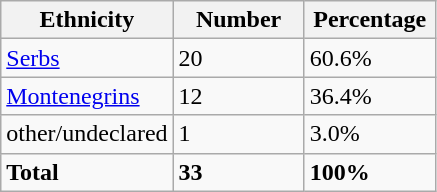<table class="wikitable">
<tr>
<th width="100px">Ethnicity</th>
<th width="80px">Number</th>
<th width="80px">Percentage</th>
</tr>
<tr>
<td><a href='#'>Serbs</a></td>
<td>20</td>
<td>60.6%</td>
</tr>
<tr>
<td><a href='#'>Montenegrins</a></td>
<td>12</td>
<td>36.4%</td>
</tr>
<tr>
<td>other/undeclared</td>
<td>1</td>
<td>3.0%</td>
</tr>
<tr>
<td><strong>Total</strong></td>
<td><strong>33</strong></td>
<td><strong>100%</strong></td>
</tr>
</table>
